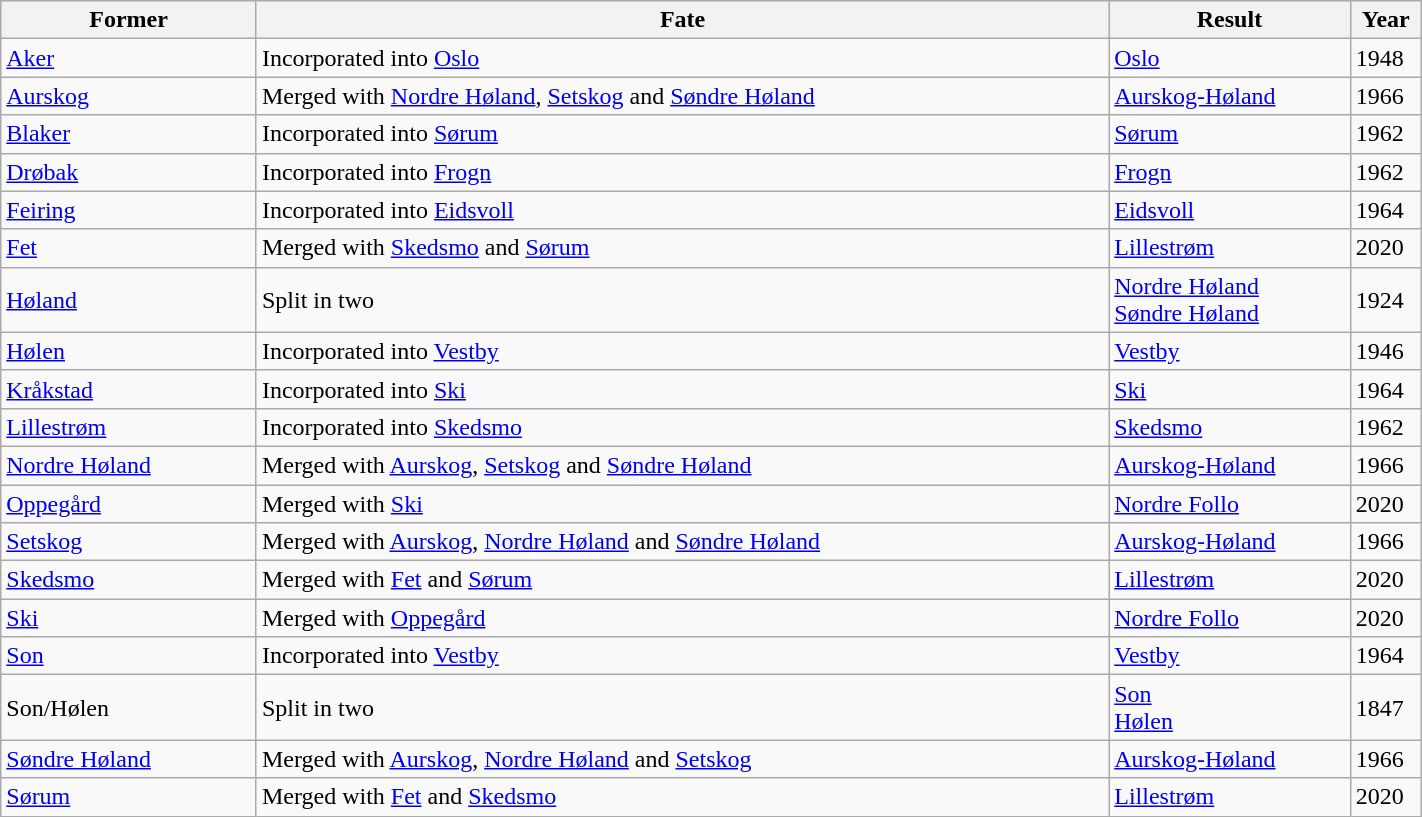<table class="wikitable sortable" width="75%">
<tr>
<th width="18%">Former</th>
<th width="60%" class="unsortable">Fate</th>
<th width="17%">Result</th>
<th width="5%">Year<br>
</th>
</tr>
<tr>
<td><a href='#'>Aker</a></td>
<td>Incorporated into <a href='#'>Oslo</a></td>
<td><a href='#'>Oslo</a></td>
<td>1948</td>
</tr>
<tr>
<td><a href='#'>Aurskog</a></td>
<td>Merged with <a href='#'>Nordre Høland</a>, <a href='#'>Setskog</a> and <a href='#'>Søndre Høland</a></td>
<td><a href='#'>Aurskog-Høland</a></td>
<td>1966</td>
</tr>
<tr>
<td><a href='#'>Blaker</a></td>
<td>Incorporated into <a href='#'>Sørum</a></td>
<td><a href='#'>Sørum</a></td>
<td>1962</td>
</tr>
<tr>
<td><a href='#'>Drøbak</a></td>
<td>Incorporated into <a href='#'>Frogn</a></td>
<td><a href='#'>Frogn</a></td>
<td>1962</td>
</tr>
<tr>
<td><a href='#'>Feiring</a></td>
<td>Incorporated into <a href='#'>Eidsvoll</a></td>
<td><a href='#'>Eidsvoll</a></td>
<td>1964</td>
</tr>
<tr>
<td><a href='#'>Fet</a></td>
<td>Merged with <a href='#'>Skedsmo</a> and <a href='#'>Sørum</a></td>
<td><a href='#'>Lillestrøm</a></td>
<td>2020</td>
</tr>
<tr>
<td><a href='#'>Høland</a></td>
<td>Split in two</td>
<td><a href='#'>Nordre Høland</a><br><a href='#'>Søndre Høland</a></td>
<td>1924</td>
</tr>
<tr>
<td><a href='#'>Hølen</a></td>
<td>Incorporated into <a href='#'>Vestby</a></td>
<td><a href='#'>Vestby</a></td>
<td>1946</td>
</tr>
<tr>
<td><a href='#'>Kråkstad</a></td>
<td>Incorporated into <a href='#'>Ski</a></td>
<td><a href='#'>Ski</a></td>
<td>1964</td>
</tr>
<tr>
<td><a href='#'>Lillestrøm</a></td>
<td>Incorporated into <a href='#'>Skedsmo</a></td>
<td><a href='#'>Skedsmo</a></td>
<td>1962</td>
</tr>
<tr>
<td><a href='#'>Nordre Høland</a></td>
<td>Merged with <a href='#'>Aurskog</a>, <a href='#'>Setskog</a> and <a href='#'>Søndre Høland</a></td>
<td><a href='#'>Aurskog-Høland</a></td>
<td>1966</td>
</tr>
<tr>
<td><a href='#'>Oppegård</a></td>
<td>Merged with <a href='#'>Ski</a></td>
<td><a href='#'>Nordre Follo</a></td>
<td>2020</td>
</tr>
<tr>
<td><a href='#'>Setskog</a></td>
<td>Merged with <a href='#'>Aurskog</a>, <a href='#'>Nordre Høland</a> and <a href='#'>Søndre Høland</a></td>
<td><a href='#'>Aurskog-Høland</a></td>
<td>1966</td>
</tr>
<tr>
<td><a href='#'>Skedsmo</a></td>
<td>Merged with <a href='#'>Fet</a> and <a href='#'>Sørum</a></td>
<td><a href='#'>Lillestrøm</a></td>
<td>2020</td>
</tr>
<tr>
<td><a href='#'>Ski</a></td>
<td>Merged with <a href='#'>Oppegård</a></td>
<td><a href='#'>Nordre Follo</a></td>
<td>2020</td>
</tr>
<tr>
<td><a href='#'>Son</a></td>
<td>Incorporated into <a href='#'>Vestby</a></td>
<td><a href='#'>Vestby</a></td>
<td>1964</td>
</tr>
<tr>
<td>Son/Hølen</td>
<td>Split in two</td>
<td><a href='#'>Son</a><br><a href='#'>Hølen</a></td>
<td>1847</td>
</tr>
<tr>
<td><a href='#'>Søndre Høland</a></td>
<td>Merged with <a href='#'>Aurskog</a>, <a href='#'>Nordre Høland</a> and <a href='#'>Setskog</a></td>
<td><a href='#'>Aurskog-Høland</a></td>
<td>1966</td>
</tr>
<tr>
<td><a href='#'>Sørum</a></td>
<td>Merged with <a href='#'>Fet</a> and <a href='#'>Skedsmo</a></td>
<td><a href='#'>Lillestrøm</a></td>
<td>2020</td>
</tr>
</table>
